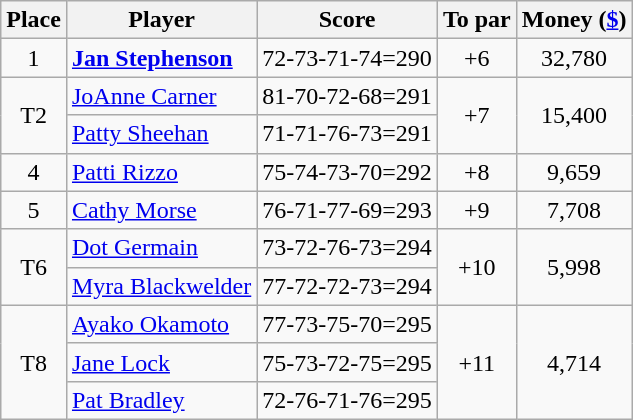<table class="wikitable">
<tr>
<th>Place</th>
<th>Player</th>
<th>Score</th>
<th>To par</th>
<th>Money (<a href='#'>$</a>)</th>
</tr>
<tr>
<td align=center>1</td>
<td> <strong><a href='#'>Jan Stephenson</a></strong></td>
<td>72-73-71-74=290</td>
<td align=center>+6</td>
<td align=center>32,780</td>
</tr>
<tr>
<td align=center rowspan=2>T2</td>
<td> <a href='#'>JoAnne Carner</a></td>
<td>81-70-72-68=291</td>
<td align=center rowspan=2>+7</td>
<td align=center rowspan=2>15,400</td>
</tr>
<tr>
<td> <a href='#'>Patty Sheehan</a></td>
<td>71-71-76-73=291</td>
</tr>
<tr>
<td align=center>4</td>
<td> <a href='#'>Patti Rizzo</a></td>
<td>75-74-73-70=292</td>
<td align=center>+8</td>
<td align=center>9,659</td>
</tr>
<tr>
<td align=center>5</td>
<td> <a href='#'>Cathy Morse</a></td>
<td>76-71-77-69=293</td>
<td align=center>+9</td>
<td align=center>7,708</td>
</tr>
<tr>
<td align=center rowspan=2>T6</td>
<td> <a href='#'>Dot Germain</a></td>
<td>73-72-76-73=294</td>
<td align=center rowspan=2>+10</td>
<td align=center rowspan=2>5,998</td>
</tr>
<tr>
<td> <a href='#'>Myra Blackwelder</a></td>
<td>77-72-72-73=294</td>
</tr>
<tr>
<td align=center rowspan=3>T8</td>
<td> <a href='#'>Ayako Okamoto</a></td>
<td>77-73-75-70=295</td>
<td align=center rowspan=3>+11</td>
<td align=center rowspan=3>4,714</td>
</tr>
<tr>
<td> <a href='#'>Jane Lock</a></td>
<td>75-73-72-75=295</td>
</tr>
<tr>
<td> <a href='#'>Pat Bradley</a></td>
<td>72-76-71-76=295</td>
</tr>
</table>
